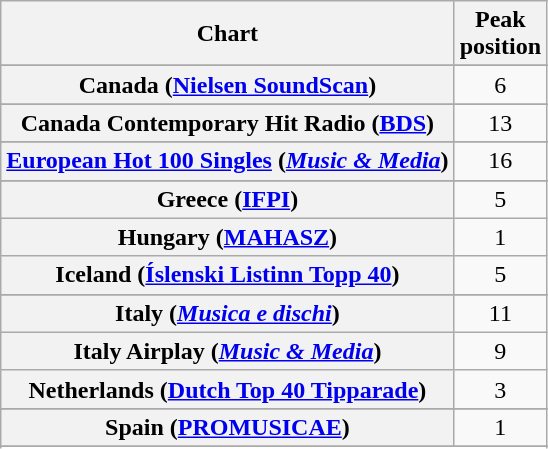<table class="wikitable sortable plainrowheaders" style="text-align:center">
<tr>
<th scope="col">Chart</th>
<th scope="col">Peak<br>position</th>
</tr>
<tr>
</tr>
<tr>
</tr>
<tr>
</tr>
<tr>
</tr>
<tr>
<th scope="row">Canada (<a href='#'>Nielsen SoundScan</a>)</th>
<td>6</td>
</tr>
<tr>
</tr>
<tr>
</tr>
<tr>
<th scope="row">Canada Contemporary Hit Radio (<a href='#'>BDS</a>)</th>
<td>13</td>
</tr>
<tr>
</tr>
<tr>
<th scope="row"><a href='#'>European Hot 100 Singles</a> (<em><a href='#'>Music & Media</a></em>)</th>
<td>16</td>
</tr>
<tr>
</tr>
<tr>
</tr>
<tr>
</tr>
<tr>
<th scope="row">Greece (<a href='#'>IFPI</a>)</th>
<td>5</td>
</tr>
<tr>
<th scope="row">Hungary (<a href='#'>MAHASZ</a>)</th>
<td>1</td>
</tr>
<tr>
<th scope="row">Iceland (<a href='#'>Íslenski Listinn Topp 40</a>)</th>
<td>5</td>
</tr>
<tr>
</tr>
<tr>
<th scope="row">Italy (<em><a href='#'>Musica e dischi</a></em>)</th>
<td>11</td>
</tr>
<tr>
<th scope="row">Italy Airplay (<em><a href='#'>Music & Media</a></em>)</th>
<td>9</td>
</tr>
<tr>
<th scope="row">Netherlands (<a href='#'>Dutch Top 40 Tipparade</a>)</th>
<td>3</td>
</tr>
<tr>
</tr>
<tr>
</tr>
<tr>
</tr>
<tr>
<th scope="row">Spain (<a href='#'>PROMUSICAE</a>)</th>
<td>1</td>
</tr>
<tr>
</tr>
<tr>
</tr>
<tr>
</tr>
<tr>
</tr>
<tr>
</tr>
<tr>
</tr>
<tr>
</tr>
</table>
